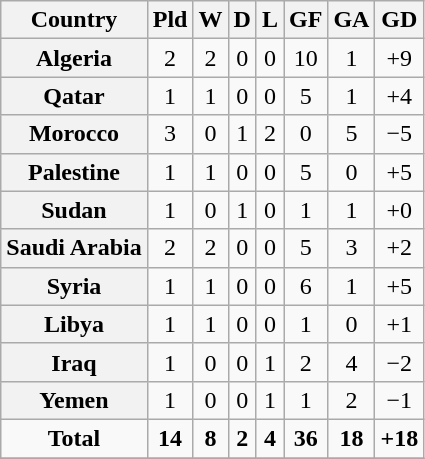<table class="wikitable plainrowheaders sortable" style="text-align:center">
<tr>
<th scope=col>Country</th>
<th scope=col>Pld</th>
<th scope=col>W</th>
<th scope=col>D</th>
<th scope=col>L</th>
<th scope=col>GF</th>
<th scope=col>GA</th>
<th scope=col>GD</th>
</tr>
<tr>
<th scope=row> Algeria</th>
<td>2</td>
<td>2</td>
<td>0</td>
<td>0</td>
<td>10</td>
<td>1</td>
<td>+9</td>
</tr>
<tr>
<th scope=row> Qatar</th>
<td>1</td>
<td>1</td>
<td>0</td>
<td>0</td>
<td>5</td>
<td>1</td>
<td>+4</td>
</tr>
<tr>
<th scope=row> Morocco</th>
<td>3</td>
<td>0</td>
<td>1</td>
<td>2</td>
<td>0</td>
<td>5</td>
<td>−5</td>
</tr>
<tr>
<th scope=row> Palestine</th>
<td>1</td>
<td>1</td>
<td>0</td>
<td>0</td>
<td>5</td>
<td>0</td>
<td>+5</td>
</tr>
<tr>
<th scope=row> Sudan</th>
<td>1</td>
<td>0</td>
<td>1</td>
<td>0</td>
<td>1</td>
<td>1</td>
<td>+0</td>
</tr>
<tr>
<th scope=row> Saudi Arabia</th>
<td>2</td>
<td>2</td>
<td>0</td>
<td>0</td>
<td>5</td>
<td>3</td>
<td>+2</td>
</tr>
<tr>
<th scope=row> Syria</th>
<td>1</td>
<td>1</td>
<td>0</td>
<td>0</td>
<td>6</td>
<td>1</td>
<td>+5</td>
</tr>
<tr>
<th scope=row> Libya</th>
<td>1</td>
<td>1</td>
<td>0</td>
<td>0</td>
<td>1</td>
<td>0</td>
<td>+1</td>
</tr>
<tr>
<th scope=row> Iraq</th>
<td>1</td>
<td>0</td>
<td>0</td>
<td>1</td>
<td>2</td>
<td>4</td>
<td>−2</td>
</tr>
<tr>
<th scope=row> Yemen</th>
<td>1</td>
<td>0</td>
<td>0</td>
<td>1</td>
<td>1</td>
<td>2</td>
<td>−1</td>
</tr>
<tr>
<td align-"center"><strong>Total</strong></td>
<td><strong>14</strong></td>
<td><strong>8</strong></td>
<td><strong>2</strong></td>
<td><strong>4</strong></td>
<td><strong>36</strong></td>
<td><strong>18</strong></td>
<td><strong>+18</strong></td>
</tr>
<tr>
</tr>
</table>
